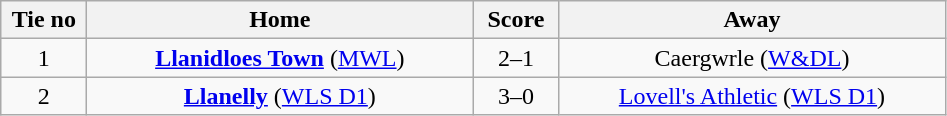<table class="wikitable" style="text-align:center">
<tr>
<th width=50>Tie no</th>
<th width=250>Home</th>
<th width=50>Score</th>
<th width=250>Away</th>
</tr>
<tr>
<td>1</td>
<td><strong><a href='#'>Llanidloes Town</a></strong> (<a href='#'>MWL</a>)</td>
<td>2–1</td>
<td>Caergwrle (<a href='#'>W&DL</a>)</td>
</tr>
<tr>
<td>2</td>
<td><strong><a href='#'>Llanelly</a></strong> (<a href='#'>WLS D1</a>)</td>
<td>3–0</td>
<td><a href='#'>Lovell's Athletic</a> (<a href='#'>WLS D1</a>)</td>
</tr>
</table>
